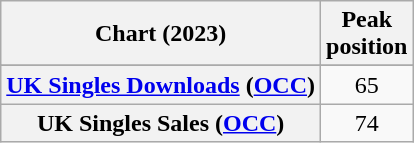<table class="wikitable sortable plainrowheaders" style="text-align:center">
<tr>
<th scope="col">Chart (2023)</th>
<th scope="col">Peak<br>position</th>
</tr>
<tr>
</tr>
<tr>
<th scope="row"><a href='#'>UK Singles Downloads</a> (<a href='#'>OCC</a>)</th>
<td>65</td>
</tr>
<tr>
<th scope="row">UK Singles Sales (<a href='#'>OCC</a>)</th>
<td>74</td>
</tr>
</table>
